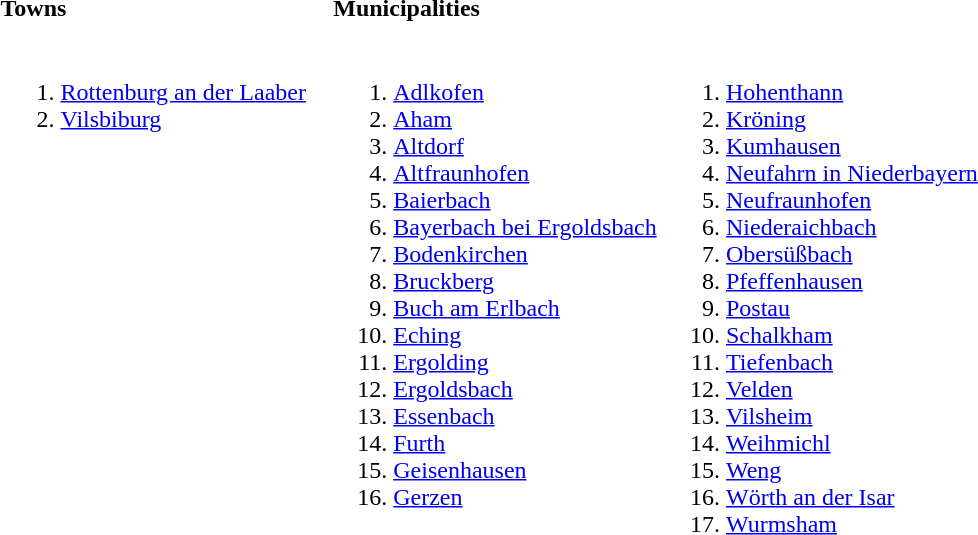<table>
<tr>
<th align=left width=33%>Towns</th>
<th align=left width=33%>Municipalities</th>
<th align=left width=33%></th>
</tr>
<tr valign=top>
<td><br><ol><li><a href='#'>Rottenburg an der Laaber</a></li><li><a href='#'>Vilsbiburg</a></li></ol></td>
<td><br><ol><li><a href='#'>Adlkofen</a></li><li><a href='#'>Aham</a></li><li><a href='#'>Altdorf</a></li><li><a href='#'>Altfraunhofen</a></li><li><a href='#'>Baierbach</a></li><li><a href='#'>Bayerbach bei Ergoldsbach</a></li><li><a href='#'>Bodenkirchen</a></li><li><a href='#'>Bruckberg</a></li><li><a href='#'>Buch am Erlbach</a></li><li><a href='#'>Eching</a></li><li><a href='#'>Ergolding</a></li><li><a href='#'>Ergoldsbach</a></li><li><a href='#'>Essenbach</a></li><li><a href='#'>Furth</a></li><li><a href='#'>Geisenhausen</a></li><li><a href='#'>Gerzen</a></li></ol></td>
<td><br><ol>
<li><a href='#'>Hohenthann</a>
<li><a href='#'>Kröning</a>
<li><a href='#'>Kumhausen</a>
<li><a href='#'>Neufahrn in Niederbayern</a>
<li><a href='#'>Neufraunhofen</a>
<li><a href='#'>Niederaichbach</a>
<li><a href='#'>Obersüßbach</a>
<li><a href='#'>Pfeffenhausen</a>
<li><a href='#'>Postau</a>
<li><a href='#'>Schalkham</a>
<li><a href='#'>Tiefenbach</a>
<li><a href='#'>Velden</a>
<li><a href='#'>Vilsheim</a>
<li><a href='#'>Weihmichl</a>
<li><a href='#'>Weng</a>
<li><a href='#'>Wörth an der Isar</a>
<li><a href='#'>Wurmsham</a>
</ol></td>
</tr>
</table>
